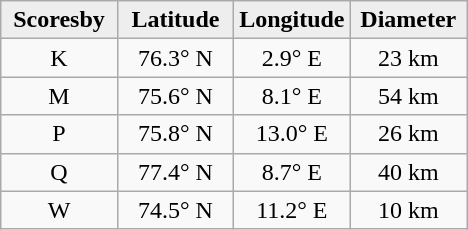<table class="wikitable">
<tr>
<th width="25%" style="background:#eeeeee;">Scoresby</th>
<th width="25%" style="background:#eeeeee;">Latitude</th>
<th width="25%" style="background:#eeeeee;">Longitude</th>
<th width="25%" style="background:#eeeeee;">Diameter</th>
</tr>
<tr>
<td align="center">K</td>
<td align="center">76.3° N</td>
<td align="center">2.9° E</td>
<td align="center">23 km</td>
</tr>
<tr>
<td align="center">M</td>
<td align="center">75.6° N</td>
<td align="center">8.1° E</td>
<td align="center">54 km</td>
</tr>
<tr>
<td align="center">P</td>
<td align="center">75.8° N</td>
<td align="center">13.0° E</td>
<td align="center">26 km</td>
</tr>
<tr>
<td align="center">Q</td>
<td align="center">77.4° N</td>
<td align="center">8.7° E</td>
<td align="center">40 km</td>
</tr>
<tr>
<td align="center">W</td>
<td align="center">74.5° N</td>
<td align="center">11.2° E</td>
<td align="center">10 km</td>
</tr>
</table>
